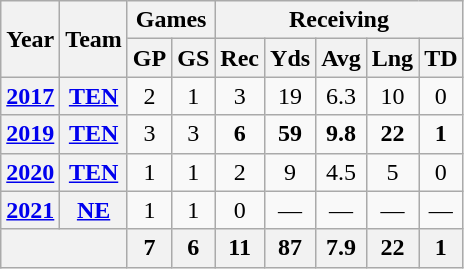<table class=wikitable style="text-align:center;">
<tr>
<th rowspan="2">Year</th>
<th rowspan="2">Team</th>
<th colspan="2">Games</th>
<th colspan="5">Receiving</th>
</tr>
<tr>
<th>GP</th>
<th>GS</th>
<th>Rec</th>
<th>Yds</th>
<th>Avg</th>
<th>Lng</th>
<th>TD</th>
</tr>
<tr>
<th><a href='#'>2017</a></th>
<th><a href='#'>TEN</a></th>
<td>2</td>
<td>1</td>
<td>3</td>
<td>19</td>
<td>6.3</td>
<td>10</td>
<td>0</td>
</tr>
<tr>
<th><a href='#'>2019</a></th>
<th><a href='#'>TEN</a></th>
<td>3</td>
<td>3</td>
<td><strong>6</strong></td>
<td><strong>59</strong></td>
<td><strong>9.8</strong></td>
<td><strong>22</strong></td>
<td><strong>1</strong></td>
</tr>
<tr>
<th><a href='#'>2020</a></th>
<th><a href='#'>TEN</a></th>
<td>1</td>
<td>1</td>
<td>2</td>
<td>9</td>
<td>4.5</td>
<td>5</td>
<td>0</td>
</tr>
<tr>
<th><a href='#'>2021</a></th>
<th><a href='#'>NE</a></th>
<td>1</td>
<td>1</td>
<td>0</td>
<td>—</td>
<td>—</td>
<td>—</td>
<td>—</td>
</tr>
<tr>
<th colspan="2"></th>
<th>7</th>
<th>6</th>
<th>11</th>
<th>87</th>
<th>7.9</th>
<th>22</th>
<th>1</th>
</tr>
</table>
